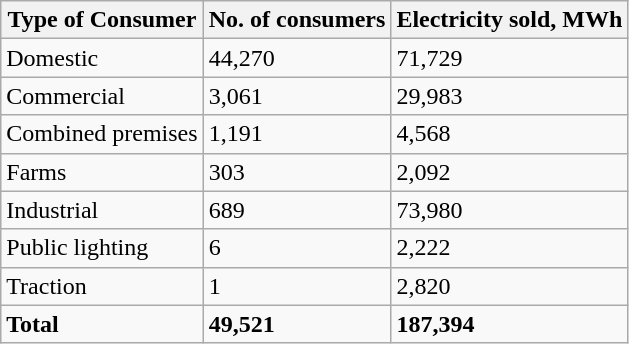<table class="wikitable">
<tr>
<th>Type  of Consumer</th>
<th>No.  of consumers</th>
<th>Electricity  sold, MWh</th>
</tr>
<tr>
<td>Domestic</td>
<td>44,270</td>
<td>71,729</td>
</tr>
<tr>
<td>Commercial</td>
<td>3,061</td>
<td>29,983</td>
</tr>
<tr>
<td>Combined  premises</td>
<td>1,191</td>
<td>4,568</td>
</tr>
<tr>
<td>Farms</td>
<td>303</td>
<td>2,092</td>
</tr>
<tr>
<td>Industrial</td>
<td>689</td>
<td>73,980</td>
</tr>
<tr>
<td>Public  lighting</td>
<td>6</td>
<td>2,222</td>
</tr>
<tr>
<td>Traction</td>
<td>1</td>
<td>2,820</td>
</tr>
<tr>
<td><strong>Total</strong></td>
<td><strong>49,521</strong></td>
<td><strong>187,394</strong></td>
</tr>
</table>
